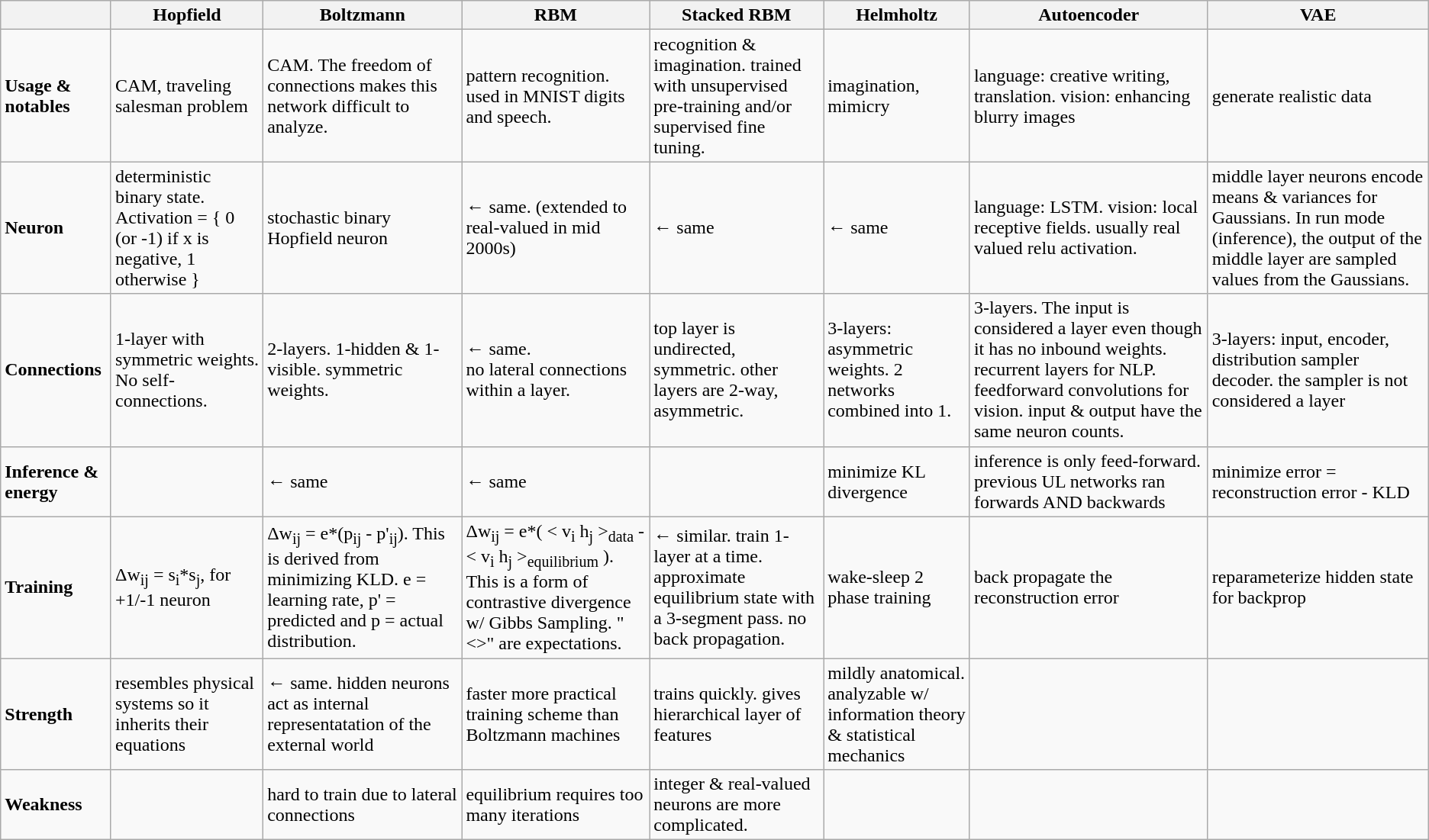<table class="wikitable">
<tr>
<th></th>
<th>Hopfield</th>
<th>Boltzmann</th>
<th>RBM</th>
<th>Stacked RBM</th>
<th>Helmholtz</th>
<th>Autoencoder</th>
<th>VAE</th>
</tr>
<tr>
<td><strong>Usage & notables</strong></td>
<td>CAM, traveling salesman problem</td>
<td>CAM. The freedom of connections makes this network difficult to analyze.</td>
<td>pattern recognition. used in MNIST digits and speech.</td>
<td>recognition & imagination.   trained with unsupervised pre-training and/or supervised fine tuning.</td>
<td>imagination, mimicry</td>
<td> language: creative writing, translation.  vision: enhancing blurry images</td>
<td>generate realistic data</td>
</tr>
<tr>
<td><strong>Neuron</strong></td>
<td>deterministic binary state. Activation = { 0 (or -1) if x is negative, 1 otherwise }</td>
<td>stochastic binary Hopfield neuron</td>
<td>← same. (extended to real-valued in mid 2000s)</td>
<td>← same</td>
<td>← same</td>
<td> language: LSTM. vision: local receptive fields. usually real valued relu activation.</td>
<td>middle layer neurons encode means & variances for Gaussians.  In run mode (inference), the output of the middle layer are sampled values from the Gaussians.</td>
</tr>
<tr>
<td><strong>Connections</strong></td>
<td>1-layer with symmetric weights. No self-connections.</td>
<td>2-layers. 1-hidden & 1-visible. symmetric weights.</td>
<td>← same. <br>no lateral connections within a layer.</td>
<td>top layer is undirected, symmetric.  other layers are 2-way, asymmetric.</td>
<td>3-layers: asymmetric weights. 2 networks combined into 1.</td>
<td> 3-layers. The input is considered a layer even though it has no inbound weights. recurrent layers for NLP. feedforward convolutions for vision. input & output have the same neuron counts.</td>
<td>3-layers: input, encoder, distribution sampler decoder. the sampler is not considered a layer</td>
</tr>
<tr>
<td><strong>Inference & energy</strong></td>
<td></td>
<td>← same</td>
<td>← same</td>
<td></td>
<td>minimize KL divergence</td>
<td>inference is only feed-forward. previous UL networks ran forwards AND backwards</td>
<td>minimize error = reconstruction error - KLD</td>
</tr>
<tr>
<td><strong>Training</strong></td>
<td>Δw<sub>ij</sub> = s<sub>i</sub>*s<sub>j</sub>, for +1/-1 neuron</td>
<td>Δw<sub>ij</sub> = e*(p<sub>ij</sub> - p'<sub>ij</sub>). This is derived from minimizing KLD. e = learning rate, p' = predicted and p = actual distribution.</td>
<td>Δw<sub>ij</sub> = e*( < v<sub>i</sub> h<sub>j</sub> ><sub>data</sub> - < v<sub>i</sub> h<sub>j</sub> ><sub>equilibrium</sub> ).  This is a form of contrastive divergence w/ Gibbs Sampling.  "<>" are expectations.</td>
<td>← similar. train 1-layer at a time.  approximate equilibrium state with a 3-segment pass.  no back propagation.</td>
<td>wake-sleep 2 phase training</td>
<td> back propagate the reconstruction error</td>
<td>reparameterize hidden state for backprop</td>
</tr>
<tr>
<td><strong>Strength</strong></td>
<td>resembles physical systems so it inherits their equations</td>
<td>← same. hidden neurons act as internal representatation of the external world</td>
<td>faster more practical training scheme than Boltzmann machines</td>
<td>trains quickly.  gives hierarchical layer of features</td>
<td>mildly anatomical. analyzable w/ information theory & statistical mechanics</td>
<td></td>
<td></td>
</tr>
<tr>
<td><strong>Weakness</strong></td>
<td></td>
<td>hard to train due to lateral connections</td>
<td> equilibrium requires too many iterations</td>
<td>integer & real-valued neurons are more complicated.</td>
<td></td>
<td></td>
<td></td>
</tr>
</table>
